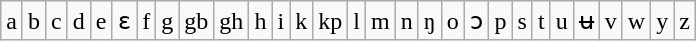<table class="wikitable">
<tr>
<td>a</td>
<td>b</td>
<td>c</td>
<td>d</td>
<td>e</td>
<td>ɛ</td>
<td>f</td>
<td>g</td>
<td>gb</td>
<td>gh</td>
<td>h</td>
<td>i</td>
<td>k</td>
<td>kp</td>
<td>l</td>
<td>m</td>
<td>n</td>
<td>ŋ</td>
<td>o</td>
<td>ɔ</td>
<td>p</td>
<td>s</td>
<td>t</td>
<td>u</td>
<td>ʉ</td>
<td>v</td>
<td>w</td>
<td>y</td>
<td>z</td>
</tr>
</table>
